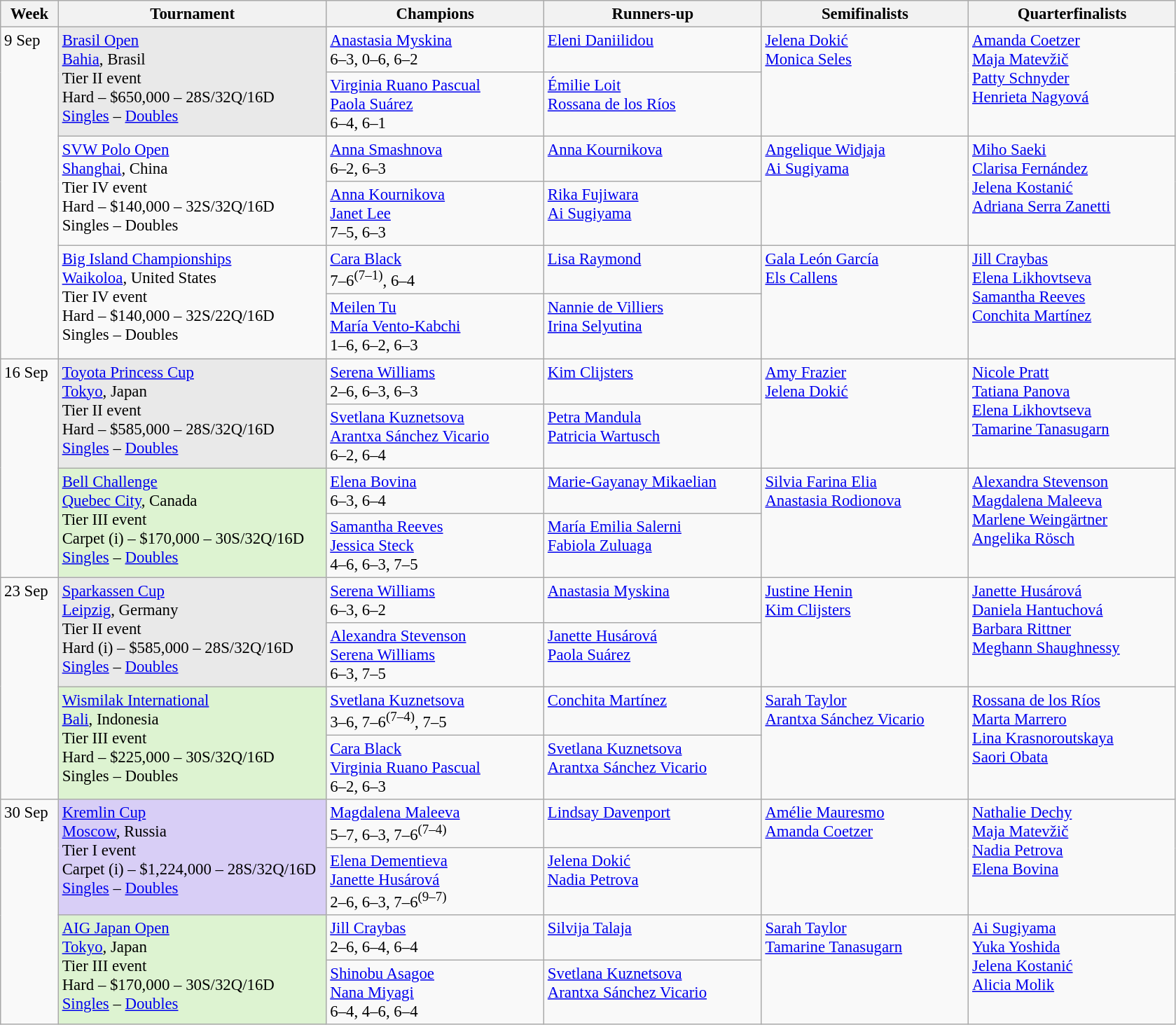<table class=wikitable style=font-size:95%>
<tr>
<th style="width:48px;">Week</th>
<th style="width:248px;">Tournament</th>
<th style="width:200px;">Champions</th>
<th style="width:200px;">Runners-up</th>
<th style="width:190px;">Semifinalists</th>
<th style="width:190px;">Quarterfinalists</th>
</tr>
<tr valign="top">
<td rowspan=6>9 Sep</td>
<td rowspan=2 bgcolor=#E9E9E9><a href='#'>Brasil Open</a> <br> <a href='#'>Bahia</a>, Brasil <br>Tier II event<br>Hard – $650,000 – 28S/32Q/16D<br><a href='#'>Singles</a> – <a href='#'>Doubles</a></td>
<td> <a href='#'>Anastasia Myskina</a> <br> 6–3, 0–6, 6–2</td>
<td> <a href='#'>Eleni Daniilidou</a></td>
<td rowspan=2> <a href='#'>Jelena Dokić</a><br> <a href='#'>Monica Seles</a></td>
<td rowspan=2> <a href='#'>Amanda Coetzer</a>  <br>  <a href='#'>Maja Matevžič</a> <br> <a href='#'>Patty Schnyder</a><br>   <a href='#'>Henrieta Nagyová</a></td>
</tr>
<tr valign="top">
<td> <a href='#'>Virginia Ruano Pascual</a> <br>  <a href='#'>Paola Suárez</a><br>6–4, 6–1</td>
<td> <a href='#'>Émilie Loit</a> <br>  <a href='#'>Rossana de los Ríos</a></td>
</tr>
<tr valign="top">
<td rowspan=2><a href='#'>SVW Polo Open</a><br> <a href='#'>Shanghai</a>, China <br>Tier IV event<br>Hard – $140,000 – 32S/32Q/16D<br>Singles – Doubles</td>
<td> <a href='#'>Anna Smashnova</a> <br> 6–2, 6–3</td>
<td> <a href='#'>Anna Kournikova</a></td>
<td rowspan=2> <a href='#'>Angelique Widjaja</a><br> <a href='#'>Ai Sugiyama</a></td>
<td rowspan=2> <a href='#'>Miho Saeki</a>  <br>  <a href='#'>Clarisa Fernández</a> <br> <a href='#'>Jelena Kostanić</a><br>   <a href='#'>Adriana Serra Zanetti</a></td>
</tr>
<tr valign="top">
<td> <a href='#'>Anna Kournikova</a> <br>  <a href='#'>Janet Lee</a><br>7–5, 6–3</td>
<td> <a href='#'>Rika Fujiwara</a> <br>  <a href='#'>Ai Sugiyama</a></td>
</tr>
<tr valign="top">
<td rowspan=2><a href='#'>Big Island Championships</a><br> <a href='#'>Waikoloa</a>, United States <br>Tier IV event<br>Hard – $140,000 – 32S/22Q/16D<br>Singles – Doubles</td>
<td> <a href='#'>Cara Black</a> <br> 7–6<sup>(7–1)</sup>, 6–4</td>
<td> <a href='#'>Lisa Raymond</a></td>
<td rowspan=2> <a href='#'>Gala León García</a><br> <a href='#'>Els Callens</a></td>
<td rowspan=2> <a href='#'>Jill Craybas</a>  <br>  <a href='#'>Elena Likhovtseva</a> <br> <a href='#'>Samantha Reeves</a><br>   <a href='#'>Conchita Martínez</a></td>
</tr>
<tr valign="top">
<td> <a href='#'>Meilen Tu</a> <br>  <a href='#'>María Vento-Kabchi</a><br>1–6, 6–2, 6–3</td>
<td> <a href='#'>Nannie de Villiers</a> <br>  <a href='#'>Irina Selyutina</a></td>
</tr>
<tr valign="top">
<td rowspan=4>16 Sep</td>
<td rowspan=2 bgcolor=#E9E9E9><a href='#'>Toyota Princess Cup</a><br> <a href='#'>Tokyo</a>, Japan <br>Tier II event<br>Hard – $585,000 – 28S/32Q/16D<br><a href='#'>Singles</a> – <a href='#'>Doubles</a></td>
<td> <a href='#'>Serena Williams</a> <br> 2–6, 6–3, 6–3</td>
<td> <a href='#'>Kim Clijsters</a></td>
<td rowspan=2> <a href='#'>Amy Frazier</a><br> <a href='#'>Jelena Dokić</a></td>
<td rowspan=2> <a href='#'>Nicole Pratt</a>  <br>  <a href='#'>Tatiana Panova</a> <br> <a href='#'>Elena Likhovtseva</a><br>   <a href='#'>Tamarine Tanasugarn</a></td>
</tr>
<tr valign="top">
<td> <a href='#'>Svetlana Kuznetsova</a> <br>  <a href='#'>Arantxa Sánchez Vicario</a><br>6–2, 6–4</td>
<td> <a href='#'>Petra Mandula</a> <br>  <a href='#'>Patricia Wartusch</a></td>
</tr>
<tr valign="top">
<td rowspan=2 bgcolor=#DDF3D1><a href='#'>Bell Challenge</a><br> <a href='#'>Quebec City</a>, Canada <br>Tier III event<br>Carpet (i) – $170,000 – 30S/32Q/16D<br><a href='#'>Singles</a> – <a href='#'>Doubles</a></td>
<td> <a href='#'>Elena Bovina</a> <br> 6–3, 6–4</td>
<td> <a href='#'>Marie-Gayanay Mikaelian</a></td>
<td rowspan=2> <a href='#'>Silvia Farina Elia</a><br> <a href='#'>Anastasia Rodionova</a></td>
<td rowspan=2> <a href='#'>Alexandra Stevenson</a>  <br>  <a href='#'>Magdalena Maleeva</a> <br> <a href='#'>Marlene Weingärtner</a><br>   <a href='#'>Angelika Rösch</a></td>
</tr>
<tr valign="top">
<td> <a href='#'>Samantha Reeves</a> <br>  <a href='#'>Jessica Steck</a><br>4–6, 6–3, 7–5</td>
<td> <a href='#'>María Emilia Salerni</a> <br>  <a href='#'>Fabiola Zuluaga</a></td>
</tr>
<tr valign="top">
<td rowspan=4>23 Sep</td>
<td rowspan=2 bgcolor=#E9E9E9><a href='#'>Sparkassen Cup</a><br> <a href='#'>Leipzig</a>, Germany <br>Tier II event<br>Hard (i) – $585,000 – 28S/32Q/16D<br><a href='#'>Singles</a> – <a href='#'>Doubles</a></td>
<td> <a href='#'>Serena Williams</a> <br> 6–3, 6–2</td>
<td> <a href='#'>Anastasia Myskina</a></td>
<td rowspan=2> <a href='#'>Justine Henin</a><br> <a href='#'>Kim Clijsters</a></td>
<td rowspan=2> <a href='#'>Janette Husárová</a>  <br>  <a href='#'>Daniela Hantuchová</a> <br> <a href='#'>Barbara Rittner</a><br>   <a href='#'>Meghann Shaughnessy</a></td>
</tr>
<tr valign="top">
<td> <a href='#'>Alexandra Stevenson</a> <br>  <a href='#'>Serena Williams</a><br>6–3, 7–5</td>
<td> <a href='#'>Janette Husárová</a> <br>  <a href='#'>Paola Suárez</a></td>
</tr>
<tr valign="top">
<td rowspan=2 bgcolor=#DDF3D1><a href='#'>Wismilak International</a><br> <a href='#'>Bali</a>, Indonesia <br>Tier III event<br>Hard – $225,000 – 30S/32Q/16D<br>Singles – Doubles</td>
<td> <a href='#'>Svetlana Kuznetsova</a> <br> 3–6, 7–6<sup>(7–4)</sup>, 7–5</td>
<td> <a href='#'>Conchita Martínez</a></td>
<td rowspan=2> <a href='#'>Sarah Taylor</a><br> <a href='#'>Arantxa Sánchez Vicario</a></td>
<td rowspan=2> <a href='#'>Rossana de los Ríos</a>  <br>  <a href='#'>Marta Marrero</a> <br> <a href='#'>Lina Krasnoroutskaya</a><br>   <a href='#'>Saori Obata</a></td>
</tr>
<tr valign="top">
<td> <a href='#'>Cara Black</a> <br>  <a href='#'>Virginia Ruano Pascual</a><br>6–2, 6–3</td>
<td> <a href='#'>Svetlana Kuznetsova</a> <br>  <a href='#'>Arantxa Sánchez Vicario</a></td>
</tr>
<tr valign="top">
<td rowspan=4>30 Sep</td>
<td rowspan=2 bgcolor=#d8cef6><a href='#'>Kremlin Cup</a><br> <a href='#'>Moscow</a>, Russia <br>Tier I event<br>Carpet (i) – $1,224,000 – 28S/32Q/16D<br> <a href='#'>Singles</a> – <a href='#'>Doubles</a></td>
<td> <a href='#'>Magdalena Maleeva</a> <br> 5–7, 6–3, 7–6<sup>(7–4)</sup></td>
<td> <a href='#'>Lindsay Davenport</a></td>
<td rowspan=2> <a href='#'>Amélie Mauresmo</a><br> <a href='#'>Amanda Coetzer</a></td>
<td rowspan=2> <a href='#'>Nathalie Dechy</a>  <br>  <a href='#'>Maja Matevžič</a> <br> <a href='#'>Nadia Petrova</a><br>   <a href='#'>Elena Bovina</a></td>
</tr>
<tr valign="top">
<td> <a href='#'>Elena Dementieva</a> <br>  <a href='#'>Janette Husárová</a><br>2–6, 6–3, 7–6<sup>(9–7)</sup></td>
<td> <a href='#'>Jelena Dokić</a> <br>  <a href='#'>Nadia Petrova</a></td>
</tr>
<tr valign="top">
<td rowspan=2 bgcolor=#DDF3D1><a href='#'>AIG Japan Open</a><br> <a href='#'>Tokyo</a>, Japan <br>Tier III event<br>Hard – $170,000 – 30S/32Q/16D<br><a href='#'>Singles</a> – <a href='#'>Doubles</a></td>
<td> <a href='#'>Jill Craybas</a> <br> 2–6, 6–4, 6–4</td>
<td> <a href='#'>Silvija Talaja</a></td>
<td rowspan=2> <a href='#'>Sarah Taylor</a><br> <a href='#'>Tamarine Tanasugarn</a></td>
<td rowspan=2> <a href='#'>Ai Sugiyama</a>  <br>  <a href='#'>Yuka Yoshida</a> <br> <a href='#'>Jelena Kostanić</a><br>   <a href='#'>Alicia Molik</a></td>
</tr>
<tr valign="top">
<td> <a href='#'>Shinobu Asagoe</a> <br>  <a href='#'>Nana Miyagi</a><br>6–4, 4–6, 6–4</td>
<td> <a href='#'>Svetlana Kuznetsova</a> <br>  <a href='#'>Arantxa Sánchez Vicario</a></td>
</tr>
</table>
